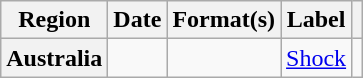<table class="wikitable plainrowheaders">
<tr>
<th scope="col">Region</th>
<th scope="col">Date</th>
<th scope="col">Format(s)</th>
<th scope="col">Label</th>
<th scope="col"></th>
</tr>
<tr>
<th scope="row">Australia</th>
<td></td>
<td></td>
<td><a href='#'>Shock</a></td>
<td></td>
</tr>
</table>
